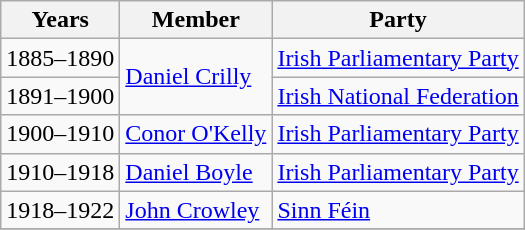<table class="wikitable">
<tr>
<th>Years</th>
<th>Member</th>
<th>Party</th>
</tr>
<tr>
<td>1885–1890</td>
<td rowspan=2><a href='#'>Daniel Crilly</a></td>
<td><a href='#'>Irish Parliamentary Party</a></td>
</tr>
<tr>
<td>1891–1900</td>
<td><a href='#'>Irish National Federation</a></td>
</tr>
<tr>
<td>1900–1910</td>
<td><a href='#'>Conor O'Kelly</a></td>
<td><a href='#'>Irish Parliamentary Party</a></td>
</tr>
<tr>
<td>1910–1918</td>
<td><a href='#'>Daniel Boyle</a></td>
<td><a href='#'>Irish Parliamentary Party</a></td>
</tr>
<tr>
<td>1918–1922</td>
<td><a href='#'>John Crowley</a></td>
<td><a href='#'>Sinn Féin</a></td>
</tr>
<tr>
</tr>
</table>
